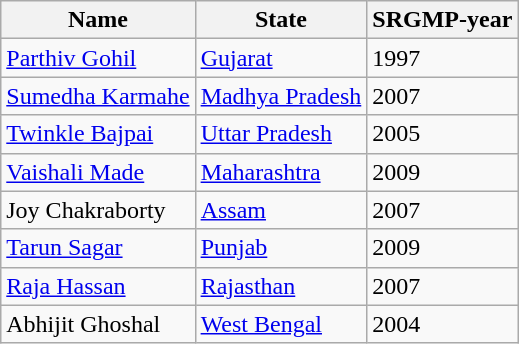<table class="wikitable">
<tr>
<th>Name</th>
<th>State</th>
<th>SRGMP-year</th>
</tr>
<tr>
<td><a href='#'>Parthiv Gohil</a></td>
<td><a href='#'>Gujarat</a></td>
<td>1997</td>
</tr>
<tr>
<td><a href='#'>Sumedha Karmahe</a></td>
<td><a href='#'>Madhya Pradesh</a></td>
<td>2007</td>
</tr>
<tr>
<td><a href='#'>Twinkle Bajpai</a></td>
<td><a href='#'>Uttar Pradesh</a></td>
<td>2005</td>
</tr>
<tr>
<td><a href='#'>Vaishali Made</a></td>
<td><a href='#'>Maharashtra</a></td>
<td>2009</td>
</tr>
<tr>
<td>Joy Chakraborty</td>
<td><a href='#'>Assam</a></td>
<td>2007</td>
</tr>
<tr>
<td><a href='#'>Tarun Sagar</a></td>
<td><a href='#'>Punjab</a></td>
<td>2009</td>
</tr>
<tr>
<td><a href='#'>Raja Hassan</a></td>
<td><a href='#'>Rajasthan</a></td>
<td>2007</td>
</tr>
<tr>
<td>Abhijit Ghoshal</td>
<td><a href='#'>West Bengal</a></td>
<td>2004</td>
</tr>
</table>
